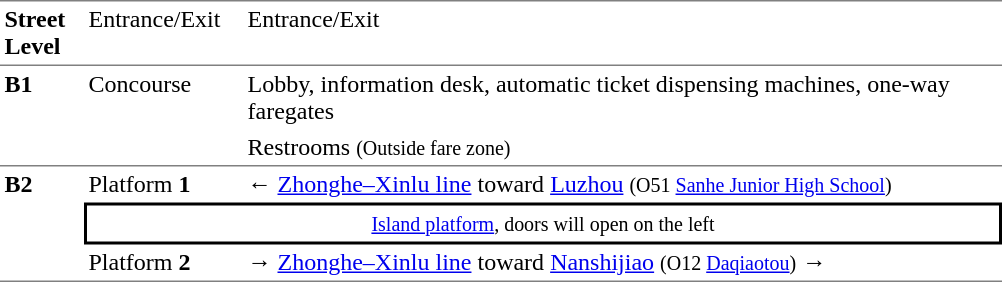<table table border=0 cellspacing=0 cellpadding=3>
<tr>
<td style="border-bottom:solid 1px gray;border-top:solid 1px gray;" width=50 valign=top><strong>Street Level</strong></td>
<td style="border-top:solid 1px gray;border-bottom:solid 1px gray;" width=100 valign=top>Entrance/Exit</td>
<td style="border-top:solid 1px gray;border-bottom:solid 1px gray;" width=500 valign=top>Entrance/Exit</td>
</tr>
<tr>
<td style="border-bottom:solid 1px gray;" rowspan=2 valign=top><strong>B1</strong></td>
<td style="border-bottom:solid 1px gray;" rowspan=2 valign=top>Concourse</td>
<td width=410>Lobby, information desk, automatic ticket dispensing machines, one-way faregates</td>
</tr>
<tr>
<td style="border-bottom:solid 1px gray;">Restrooms <small> (Outside fare zone)</small></td>
</tr>
<tr>
<td style="border-bottom:solid 1px gray;" rowspan=3 valign=top><strong>B2</strong></td>
<td>Platform <span><strong>1</strong></span></td>
<td>←  <a href='#'>Zhonghe–Xinlu line</a> toward <a href='#'>Luzhou</a> <small>(O51 <a href='#'>Sanhe Junior High School</a>)</small></td>
</tr>
<tr>
<td style="border-top:solid 2px black;border-right:solid 2px black;border-left:solid 2px black;border-bottom:solid 2px black;text-align:center;" colspan=2><small><a href='#'>Island platform</a>, doors will open on the left</small></td>
</tr>
<tr>
<td style="border-bottom:solid 1px gray;">Platform <span><strong>2</strong></span></td>
<td style="border-bottom:solid 1px gray;"><span>→</span>  <a href='#'>Zhonghe–Xinlu line</a> toward <a href='#'>Nanshijiao</a> <small>(O12 <a href='#'>Daqiaotou</a>)</small> →</td>
</tr>
</table>
